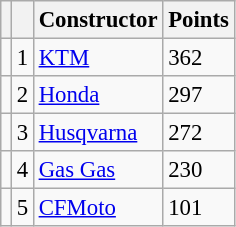<table class="wikitable" style="font-size: 95%;">
<tr>
<th></th>
<th></th>
<th>Constructor</th>
<th>Points</th>
</tr>
<tr>
<td></td>
<td align=center>1</td>
<td> <a href='#'>KTM</a></td>
<td align=left>362</td>
</tr>
<tr>
<td></td>
<td align=center>2</td>
<td> <a href='#'>Honda</a></td>
<td align=left>297</td>
</tr>
<tr>
<td></td>
<td align=center>3</td>
<td> <a href='#'>Husqvarna</a></td>
<td align=left>272</td>
</tr>
<tr>
<td></td>
<td align=center>4</td>
<td> <a href='#'>Gas Gas</a></td>
<td align=left>230</td>
</tr>
<tr>
<td></td>
<td align=center>5</td>
<td> <a href='#'>CFMoto</a></td>
<td align=left>101</td>
</tr>
</table>
